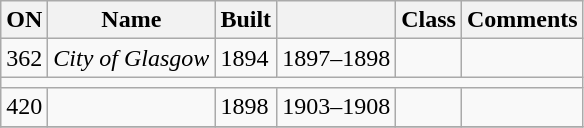<table class="wikitable">
<tr>
<th>ON</th>
<th>Name</th>
<th>Built</th>
<th></th>
<th>Class</th>
<th>Comments</th>
</tr>
<tr>
<td>362</td>
<td><em>City of Glasgow</em></td>
<td>1894</td>
<td>1897–1898</td>
<td></td>
<td></td>
</tr>
<tr>
<td colspan=6 style=" text-align: center;"></td>
</tr>
<tr>
<td>420</td>
<td></td>
<td>1898</td>
<td>1903–1908</td>
<td></td>
<td></td>
</tr>
<tr>
</tr>
</table>
